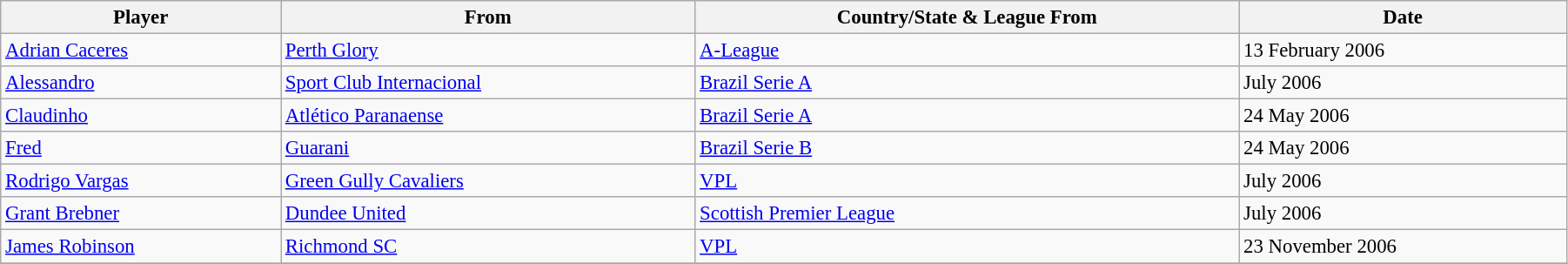<table class="wikitable" style="text-align:center; font-size:95%;width:95%; text-align:left">
<tr>
<th><strong>Player</strong></th>
<th><strong>From</strong></th>
<th><strong>Country/State & League From</strong></th>
<th><strong>Date</strong></th>
</tr>
<tr --->
<td> <a href='#'>Adrian Caceres</a></td>
<td><a href='#'>Perth Glory</a></td>
<td> <a href='#'>A-League</a></td>
<td>13 February 2006</td>
</tr>
<tr --->
<td> <a href='#'>Alessandro</a></td>
<td><a href='#'>Sport Club Internacional</a></td>
<td> <a href='#'>Brazil Serie A</a></td>
<td>July 2006</td>
</tr>
<tr --->
<td> <a href='#'>Claudinho</a></td>
<td><a href='#'>Atlético Paranaense</a></td>
<td> <a href='#'>Brazil Serie A</a></td>
<td>24 May 2006</td>
</tr>
<tr --->
<td> <a href='#'>Fred</a></td>
<td><a href='#'>Guarani</a></td>
<td> <a href='#'>Brazil Serie B</a></td>
<td>24 May 2006</td>
</tr>
<tr --->
<td> <a href='#'>Rodrigo Vargas</a></td>
<td><a href='#'>Green Gully Cavaliers</a></td>
<td> <a href='#'>VPL</a></td>
<td>July 2006</td>
</tr>
<tr --->
<td> <a href='#'>Grant Brebner</a></td>
<td><a href='#'>Dundee United</a></td>
<td> <a href='#'>Scottish Premier League</a></td>
<td>July 2006</td>
</tr>
<tr --->
<td> <a href='#'>James Robinson</a></td>
<td><a href='#'>Richmond SC</a></td>
<td> <a href='#'>VPL</a></td>
<td>23 November 2006</td>
</tr>
<tr --->
</tr>
</table>
